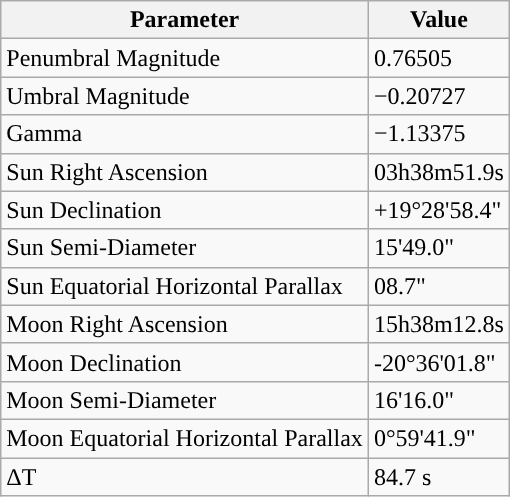<table class="wikitable">
<tr>
<th>Parameter</th>
<th>Value</th>
</tr>
<tr>
<td>Penumbral Magnitude</td>
<td>0.76505</td>
</tr>
<tr>
<td>Umbral Magnitude</td>
<td>−0.20727</td>
</tr>
<tr>
<td>Gamma</td>
<td>−1.13375</td>
</tr>
<tr>
<td>Sun Right Ascension</td>
<td>03h38m51.9s</td>
</tr>
<tr>
<td>Sun Declination</td>
<td>+19°28'58.4"</td>
</tr>
<tr>
<td>Sun Semi-Diameter</td>
<td>15'49.0"</td>
</tr>
<tr>
<td>Sun Equatorial Horizontal Parallax</td>
<td>08.7"</td>
</tr>
<tr>
<td>Moon Right Ascension</td>
<td>15h38m12.8s</td>
</tr>
<tr>
<td>Moon Declination</td>
<td>-20°36'01.8"</td>
</tr>
<tr>
<td>Moon Semi-Diameter</td>
<td>16'16.0"</td>
</tr>
<tr>
<td>Moon Equatorial Horizontal Parallax</td>
<td>0°59'41.9"</td>
</tr>
<tr>
<td>ΔT</td>
<td>84.7 s</td>
</tr>
</table>
